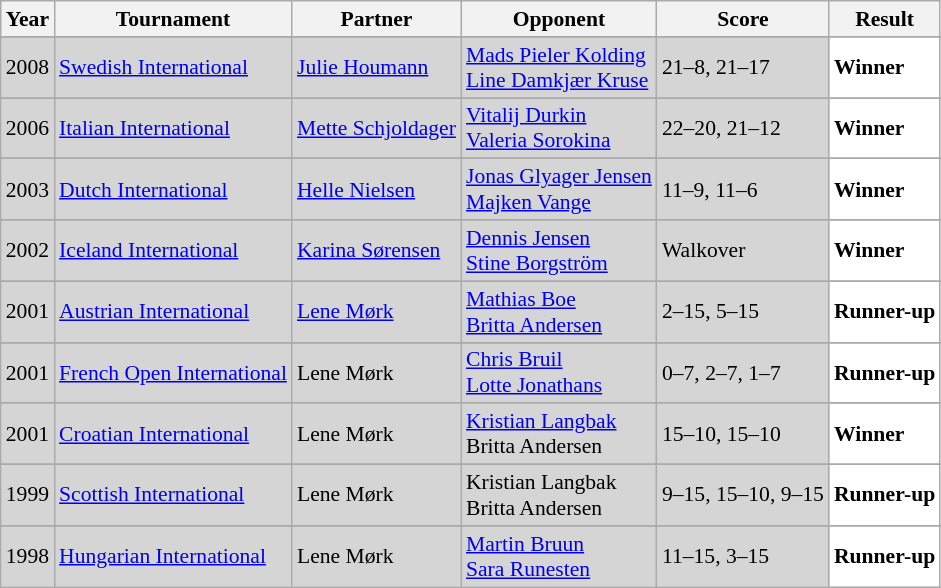<table class="sortable wikitable" style="font-size: 90%;">
<tr>
<th>Year</th>
<th>Tournament</th>
<th>Partner</th>
<th>Opponent</th>
<th>Score</th>
<th>Result</th>
</tr>
<tr>
</tr>
<tr style="background:#D5D5D5">
<td align="center">2008</td>
<td align="left"><a href='#'>Swedish International</a></td>
<td align="left"> <a href='#'>Julie Houmann</a></td>
<td align="left"> <a href='#'>Mads Pieler Kolding</a> <br>  <a href='#'>Line Damkjær Kruse</a></td>
<td align="left">21–8, 21–17</td>
<td style="text-align:left; background:white"> <strong>Winner</strong></td>
</tr>
<tr>
</tr>
<tr style="background:#D5D5D5">
<td align="center">2006</td>
<td align="left"><a href='#'>Italian International</a></td>
<td align="left"> <a href='#'>Mette Schjoldager</a></td>
<td align="left"> <a href='#'>Vitalij Durkin</a> <br>  <a href='#'>Valeria Sorokina</a></td>
<td align="left">22–20, 21–12</td>
<td style="text-align:left; background:white"> <strong>Winner</strong></td>
</tr>
<tr>
</tr>
<tr style="background:#D5D5D5">
<td align="center">2003</td>
<td align="left"><a href='#'>Dutch International</a></td>
<td align="left"> <a href='#'>Helle Nielsen</a></td>
<td align="left"> <a href='#'>Jonas Glyager Jensen</a><br> <a href='#'>Majken Vange</a></td>
<td align="left">11–9, 11–6</td>
<td style="text-align:left; background:white"> <strong>Winner</strong></td>
</tr>
<tr>
</tr>
<tr style="background:#D5D5D5">
<td align="center">2002</td>
<td align="left"><a href='#'>Iceland International</a></td>
<td align="left"> <a href='#'>Karina Sørensen</a></td>
<td align="left"> <a href='#'>Dennis Jensen</a> <br>  <a href='#'>Stine Borgström</a></td>
<td align="left">Walkover</td>
<td style="text-align:left; background:white"> <strong>Winner</strong></td>
</tr>
<tr>
</tr>
<tr style="background:#D5D5D5">
<td align="center">2001</td>
<td align="left"><a href='#'>Austrian International</a></td>
<td align="left"> <a href='#'>Lene Mørk</a></td>
<td align="left"> <a href='#'>Mathias Boe</a><br> <a href='#'>Britta Andersen</a></td>
<td align="left">2–15, 5–15</td>
<td style="text-align:left; background:white"> <strong>Runner-up</strong></td>
</tr>
<tr>
</tr>
<tr style="background:#D5D5D5">
<td align="center">2001</td>
<td align="left"><a href='#'>French Open International</a></td>
<td align="left"> Lene Mørk</td>
<td align="left"> <a href='#'>Chris Bruil</a><br> <a href='#'>Lotte Jonathans</a></td>
<td align="left">0–7, 2–7, 1–7</td>
<td style="text-align:left; background:white"> <strong>Runner-up</strong></td>
</tr>
<tr>
</tr>
<tr style="background:#D5D5D5">
<td align="center">2001</td>
<td align="left"><a href='#'>Croatian International</a></td>
<td align="left"> Lene Mørk</td>
<td align="left"> <a href='#'>Kristian Langbak</a><br> Britta Andersen</td>
<td align="left">15–10, 15–10</td>
<td style="text-align:left; background:white"> <strong>Winner</strong></td>
</tr>
<tr>
</tr>
<tr style="background:#D5D5D5">
<td align="center">1999</td>
<td align="left"><a href='#'>Scottish International</a></td>
<td align="left"> Lene Mørk</td>
<td align="left"> Kristian Langbak<br> Britta Andersen</td>
<td align="left">9–15, 15–10, 9–15</td>
<td style="text-align:left; background:white"> <strong>Runner-up</strong></td>
</tr>
<tr>
</tr>
<tr style="background:#D5D5D5">
<td align="center">1998</td>
<td align="left"><a href='#'>Hungarian International</a></td>
<td align="left"> Lene Mørk</td>
<td align="left"> <a href='#'>Martin Bruun</a><br> <a href='#'>Sara Runesten</a></td>
<td align="left">11–15, 3–15</td>
<td style="text-align:left; background:white"> <strong>Runner-up</strong></td>
</tr>
</table>
